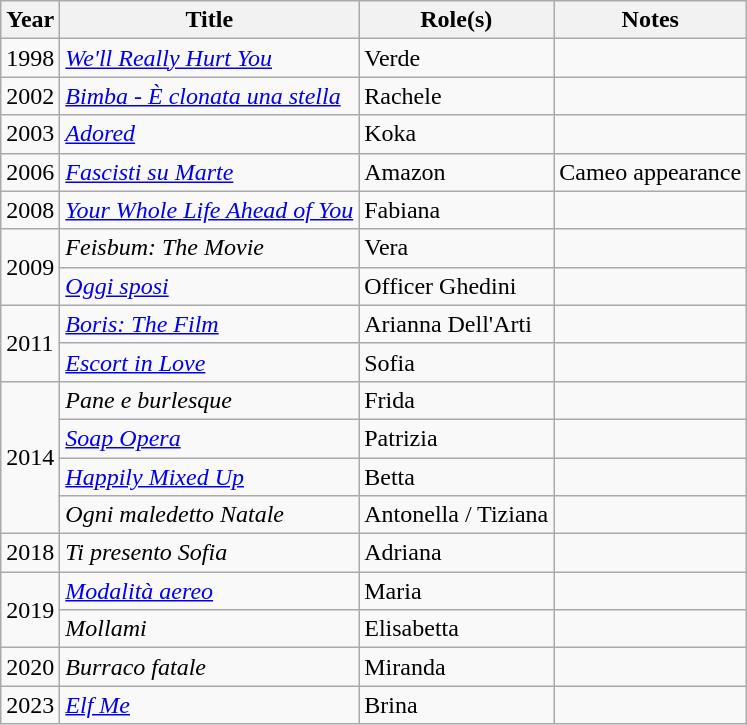<table class="wikitable plainrowheaders sortable">
<tr>
<th scope="col">Year</th>
<th scope="col">Title</th>
<th scope="col">Role(s)</th>
<th scope="col" class="unsortable">Notes</th>
</tr>
<tr>
<td>1998</td>
<td><em><a href='#'>We'll Really Hurt You</a></em></td>
<td>Verde</td>
<td></td>
</tr>
<tr>
<td>2002</td>
<td><em><a href='#'>Bimba - È clonata una stella</a></em></td>
<td>Rachele</td>
<td></td>
</tr>
<tr>
<td>2003</td>
<td><em><a href='#'>Adored</a></em></td>
<td>Koka</td>
<td></td>
</tr>
<tr>
<td>2006</td>
<td><em><a href='#'>Fascisti su Marte</a></em></td>
<td>Amazon</td>
<td>Cameo appearance</td>
</tr>
<tr>
<td>2008</td>
<td><em><a href='#'>Your Whole Life Ahead of You</a></em></td>
<td>Fabiana</td>
<td></td>
</tr>
<tr>
<td rowspan="2">2009</td>
<td><em>Feisbum: The Movie</em></td>
<td>Vera</td>
<td></td>
</tr>
<tr>
<td><em><a href='#'>Oggi sposi</a></em></td>
<td>Officer Ghedini</td>
<td></td>
</tr>
<tr>
<td rowspan="2">2011</td>
<td><em><a href='#'>Boris: The Film</a></em></td>
<td>Arianna Dell'Arti</td>
<td></td>
</tr>
<tr>
<td><em><a href='#'>Escort in Love</a></em></td>
<td>Sofia</td>
<td></td>
</tr>
<tr>
<td rowspan="4">2014</td>
<td><em>Pane e burlesque</em></td>
<td>Frida</td>
<td></td>
</tr>
<tr>
<td><em><a href='#'>Soap Opera</a></em></td>
<td>Patrizia</td>
<td></td>
</tr>
<tr>
<td><em><a href='#'>Happily Mixed Up</a></em></td>
<td>Betta</td>
<td></td>
</tr>
<tr>
<td><em>Ogni maledetto Natale</em></td>
<td>Antonella / Tiziana</td>
<td></td>
</tr>
<tr>
<td>2018</td>
<td><em>Ti presento Sofia</em></td>
<td>Adriana</td>
<td></td>
</tr>
<tr>
<td rowspan="2">2019</td>
<td><em><a href='#'>Modalità aereo</a></em></td>
<td>Maria</td>
<td></td>
</tr>
<tr>
<td><em>Mollami</em></td>
<td>Elisabetta</td>
<td></td>
</tr>
<tr>
<td>2020</td>
<td><em>Burraco fatale</em></td>
<td>Miranda</td>
<td></td>
</tr>
<tr>
<td>2023</td>
<td><em><a href='#'>Elf Me</a></em></td>
<td>Brina</td>
<td></td>
</tr>
</table>
